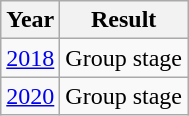<table class="wikitable">
<tr>
<th>Year</th>
<th>Result</th>
</tr>
<tr>
<td> <a href='#'>2018</a></td>
<td>Group stage</td>
</tr>
<tr>
<td> <a href='#'>2020</a></td>
<td>Group stage</td>
</tr>
</table>
